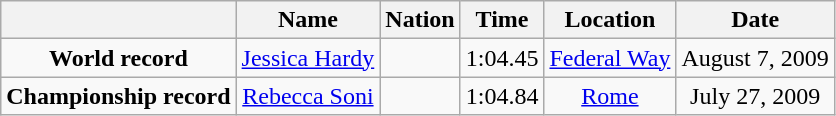<table class=wikitable style=text-align:center>
<tr>
<th></th>
<th>Name</th>
<th>Nation</th>
<th>Time</th>
<th>Location</th>
<th>Date</th>
</tr>
<tr>
<td><strong>World record</strong></td>
<td><a href='#'>Jessica Hardy</a></td>
<td></td>
<td align=left>1:04.45</td>
<td><a href='#'>Federal Way</a></td>
<td>August 7, 2009</td>
</tr>
<tr>
<td><strong>Championship record</strong></td>
<td><a href='#'>Rebecca Soni</a></td>
<td></td>
<td align=left>1:04.84</td>
<td><a href='#'>Rome</a></td>
<td>July 27, 2009</td>
</tr>
</table>
